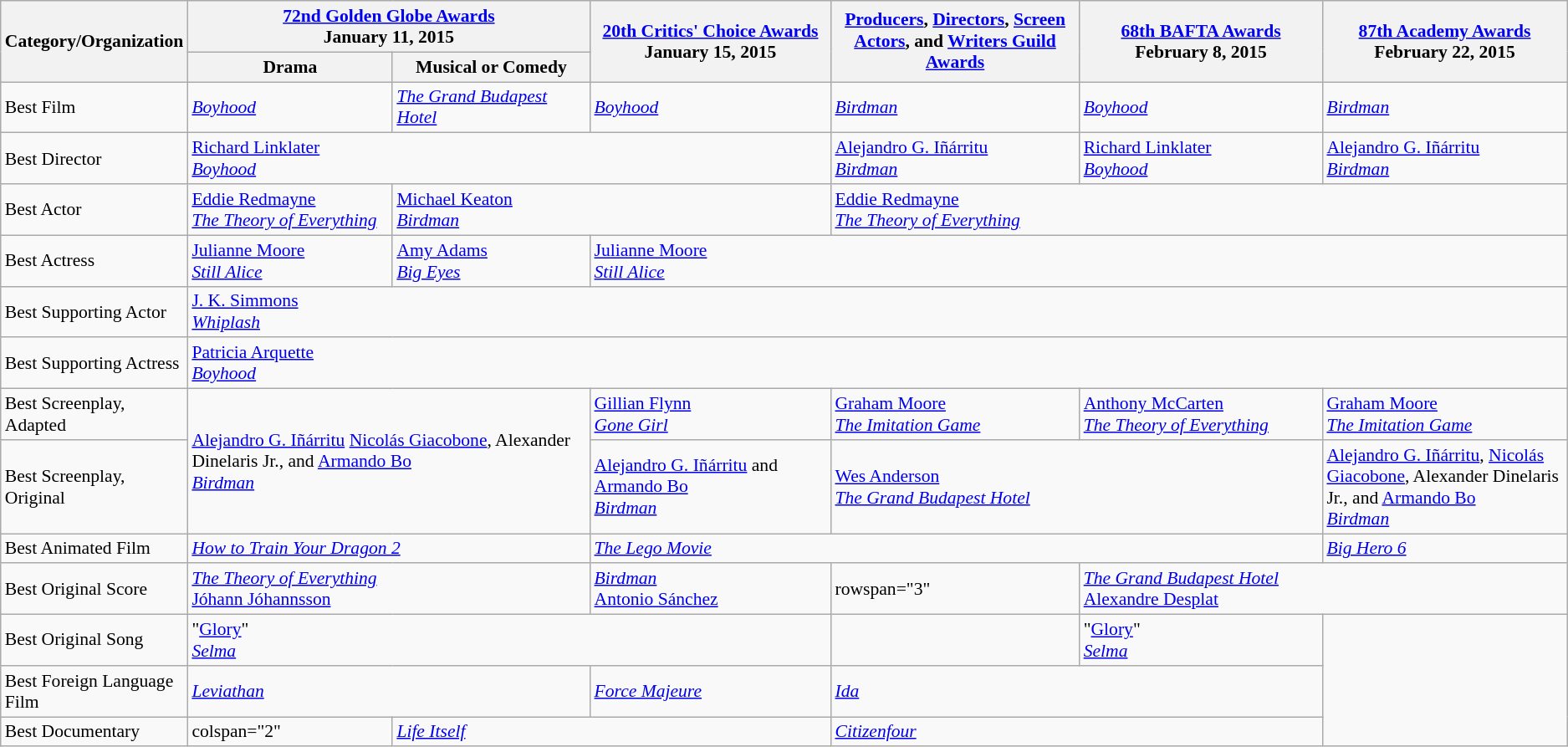<table class="wikitable" style="font-size: 90%;">
<tr>
<th rowspan="2" style="width:20px;">Category/Organization</th>
<th colspan="2" style="width:250px;"><a href='#'>72nd Golden Globe Awards</a><br>January 11, 2015</th>
<th rowspan="2" style="width:250px;"><a href='#'>20th Critics' Choice Awards</a><br> January 15, 2015</th>
<th rowspan="2" style="width:250px;"><a href='#'>Producers</a>, <a href='#'>Directors</a>, <a href='#'>Screen Actors</a>, and <a href='#'>Writers Guild Awards</a></th>
<th rowspan="2" style="width:250px;"><a href='#'>68th BAFTA Awards</a><br> February 8, 2015</th>
<th rowspan="2" style="width:250px;"><a href='#'>87th Academy Awards</a><br>February 22, 2015</th>
</tr>
<tr>
<th width=200>Drama</th>
<th style="width:200px;">Musical or Comedy</th>
</tr>
<tr>
<td>Best Film</td>
<td><em><a href='#'>Boyhood</a></em></td>
<td><em><a href='#'>The Grand Budapest Hotel</a></em></td>
<td><em><a href='#'>Boyhood</a></em></td>
<td><em><a href='#'>Birdman</a></em></td>
<td><em><a href='#'>Boyhood</a></em></td>
<td><em><a href='#'>Birdman</a></em></td>
</tr>
<tr>
<td>Best Director</td>
<td colspan=3><a href='#'>Richard Linklater</a><br><em><a href='#'>Boyhood</a></em></td>
<td><a href='#'>Alejandro G. Iñárritu</a><br><em><a href='#'>Birdman</a></em></td>
<td><a href='#'>Richard Linklater</a><br><em><a href='#'>Boyhood</a></em></td>
<td><a href='#'>Alejandro G. Iñárritu</a><br><em><a href='#'>Birdman</a></em></td>
</tr>
<tr>
<td>Best Actor</td>
<td><a href='#'>Eddie Redmayne</a><br><em><a href='#'>The Theory of Everything</a></em></td>
<td colspan=2><a href='#'>Michael Keaton</a><br><em><a href='#'>Birdman</a></em></td>
<td colspan=3><a href='#'>Eddie Redmayne</a><br><em><a href='#'>The Theory of Everything</a></em></td>
</tr>
<tr>
<td>Best Actress</td>
<td><a href='#'>Julianne Moore</a><br><em><a href='#'>Still Alice</a></em></td>
<td><a href='#'>Amy Adams</a><br><em><a href='#'>Big Eyes</a></em></td>
<td colspan=4><a href='#'>Julianne Moore</a><br><em><a href='#'>Still Alice</a></em></td>
</tr>
<tr>
<td>Best Supporting Actor</td>
<td colspan=6><a href='#'>J. K. Simmons</a><br><em><a href='#'>Whiplash</a></em></td>
</tr>
<tr>
<td>Best Supporting Actress</td>
<td colspan=6><a href='#'>Patricia Arquette</a><br><em><a href='#'>Boyhood</a></em></td>
</tr>
<tr>
<td>Best Screenplay, Adapted</td>
<td rowspan=2 colspan=2><a href='#'>Alejandro G. Iñárritu</a> <a href='#'>Nicolás Giacobone</a>, Alexander Dinelaris Jr., and <a href='#'>Armando Bo</a> <br><em><a href='#'>Birdman</a></em></td>
<td><a href='#'>Gillian Flynn</a><br><em><a href='#'>Gone Girl</a></em></td>
<td><a href='#'>Graham Moore</a><br> <em><a href='#'>The Imitation Game</a></em></td>
<td><a href='#'>Anthony McCarten</a><br><em><a href='#'>The Theory of Everything</a></em></td>
<td><a href='#'>Graham Moore</a><br> <em><a href='#'>The Imitation Game</a></em></td>
</tr>
<tr>
<td>Best Screenplay, Original</td>
<td><a href='#'>Alejandro G. Iñárritu</a> and <a href='#'>Armando Bo</a> <br><em><a href='#'>Birdman</a></em></td>
<td colspan=2><a href='#'>Wes Anderson</a><br><em><a href='#'>The Grand Budapest Hotel</a></em></td>
<td><a href='#'>Alejandro G. Iñárritu</a>, <a href='#'>Nicolás Giacobone</a>, Alexander Dinelaris Jr., and <a href='#'>Armando Bo</a> <br><em><a href='#'>Birdman</a></em></td>
</tr>
<tr>
<td>Best Animated Film</td>
<td colspan=2><em><a href='#'>How to Train Your Dragon 2</a></em></td>
<td colspan=3><em><a href='#'>The Lego Movie</a></em></td>
<td><em><a href='#'>Big Hero 6</a></em></td>
</tr>
<tr>
<td>Best Original Score</td>
<td colspan=2><em><a href='#'>The Theory of Everything</a></em><br><a href='#'>Jóhann Jóhannsson</a></td>
<td><em><a href='#'>Birdman</a></em><br><a href='#'>Antonio Sánchez</a></td>
<td>rowspan="3" </td>
<td colspan=2><em><a href='#'>The Grand Budapest Hotel</a></em><br><a href='#'>Alexandre Desplat</a></td>
</tr>
<tr>
<td>Best Original Song</td>
<td colspan=3>"<a href='#'>Glory</a>"<br><em><a href='#'>Selma</a></em></td>
<td></td>
<td>"<a href='#'>Glory</a>"<br><em><a href='#'>Selma</a></em></td>
</tr>
<tr>
<td>Best Foreign Language Film</td>
<td colspan=2><em><a href='#'>Leviathan</a></em></td>
<td><em><a href='#'>Force Majeure</a></em></td>
<td colspan=2><em><a href='#'>Ida</a></em></td>
</tr>
<tr>
<td>Best Documentary</td>
<td>colspan="2" </td>
<td colspan="2"><em><a href='#'>Life Itself</a></em></td>
<td colspan="2"><em><a href='#'>Citizenfour</a></em></td>
</tr>
</table>
